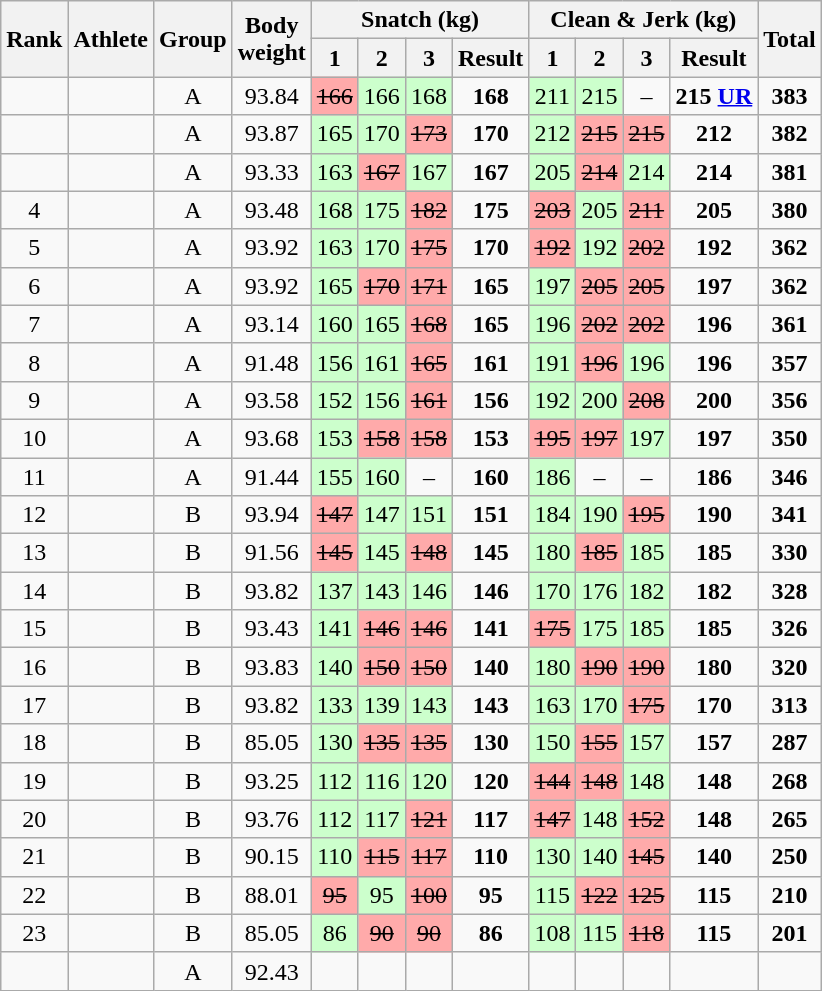<table class="wikitable sortable" style="text-align:center;">
<tr>
<th rowspan="2">Rank</th>
<th rowspan="2">Athlete</th>
<th rowspan="2">Group</th>
<th rowspan="2">Body<br>weight</th>
<th colspan="4">Snatch (kg)</th>
<th colspan="4">Clean & Jerk (kg)</th>
<th rowspan="2">Total</th>
</tr>
<tr>
<th>1</th>
<th>2</th>
<th>3</th>
<th>Result</th>
<th>1</th>
<th>2</th>
<th>3</th>
<th>Result</th>
</tr>
<tr>
<td></td>
<td align="left"></td>
<td>A</td>
<td>93.84</td>
<td bgcolor="ffaaaa"><s>166</s></td>
<td bgcolor="ccffcc">166</td>
<td bgcolor="ccffcc">168</td>
<td><strong>168</strong></td>
<td bgcolor="ccffcc">211</td>
<td bgcolor="ccffcc">215</td>
<td>–</td>
<td><strong>215 <a href='#'>UR</a></strong></td>
<td><strong>383</strong></td>
</tr>
<tr>
<td></td>
<td align="left"></td>
<td>A</td>
<td>93.87</td>
<td bgcolor="ccffcc">165</td>
<td bgcolor="ccffcc">170</td>
<td bgcolor="ffaaaa"><s>173</s></td>
<td><strong>170</strong></td>
<td bgcolor="ccffcc">212</td>
<td bgcolor="ffaaaa"><s>215</s></td>
<td bgcolor="ffaaaa"><s>215</s></td>
<td><strong>212</strong></td>
<td><strong>382</strong></td>
</tr>
<tr>
<td></td>
<td align="left"></td>
<td>A</td>
<td>93.33</td>
<td bgcolor="ccffcc">163</td>
<td bgcolor="ffaaaa"><s>167</s></td>
<td bgcolor="ccffcc">167</td>
<td><strong>167</strong></td>
<td bgcolor="ccffcc">205</td>
<td bgcolor="ffaaaa"><s>214</s></td>
<td bgcolor="ccffcc">214</td>
<td><strong>214</strong></td>
<td><strong>381</strong></td>
</tr>
<tr>
<td>4</td>
<td align="left"></td>
<td>A</td>
<td>93.48</td>
<td bgcolor="ccffcc">168</td>
<td bgcolor="ccffcc">175</td>
<td bgcolor="ffaaaa"><s>182</s></td>
<td><strong>175</strong></td>
<td bgcolor="ffaaaa"><s>203</s></td>
<td bgcolor="ccffcc">205</td>
<td bgcolor="ffaaaa"><s>211</s></td>
<td><strong>205</strong></td>
<td><strong>380</strong></td>
</tr>
<tr>
<td>5</td>
<td align="left"></td>
<td>A</td>
<td>93.92</td>
<td bgcolor="ccffcc">163</td>
<td bgcolor="ccffcc">170</td>
<td bgcolor="ffaaaa"><s>175</s></td>
<td><strong>170</strong></td>
<td bgcolor="ffaaaa"><s>192</s></td>
<td bgcolor="ccffcc">192</td>
<td bgcolor="ffaaaa"><s>202</s></td>
<td><strong>192</strong></td>
<td><strong>362</strong></td>
</tr>
<tr>
<td>6</td>
<td align="left"></td>
<td>A</td>
<td>93.92</td>
<td bgcolor="ccffcc">165</td>
<td bgcolor="ffaaaa"><s>170</s></td>
<td bgcolor="ffaaaa"><s>171</s></td>
<td><strong>165</strong></td>
<td bgcolor="ccffcc">197</td>
<td bgcolor="ffaaaa"><s>205</s></td>
<td bgcolor="ffaaaa"><s>205</s></td>
<td><strong>197</strong></td>
<td><strong>362</strong></td>
</tr>
<tr>
<td>7</td>
<td align="left"></td>
<td>A</td>
<td>93.14</td>
<td bgcolor="ccffcc">160</td>
<td bgcolor="ccffcc">165</td>
<td bgcolor="ffaaaa"><s>168</s></td>
<td><strong>165</strong></td>
<td bgcolor="ccffcc">196</td>
<td bgcolor="ffaaaa"><s>202</s></td>
<td bgcolor="ffaaaa"><s>202</s></td>
<td><strong>196</strong></td>
<td><strong>361</strong></td>
</tr>
<tr>
<td>8</td>
<td align="left"></td>
<td>A</td>
<td>91.48</td>
<td bgcolor="ccffcc">156</td>
<td bgcolor="ccffcc">161</td>
<td bgcolor="ffaaaa"><s>165</s></td>
<td><strong>161</strong></td>
<td bgcolor="ccffcc">191</td>
<td bgcolor="ffaaaa"><s>196</s></td>
<td bgcolor="ccffcc">196</td>
<td><strong>196</strong></td>
<td><strong>357</strong></td>
</tr>
<tr>
<td>9</td>
<td align="left"></td>
<td>A</td>
<td>93.58</td>
<td bgcolor="ccffcc">152</td>
<td bgcolor="ccffcc">156</td>
<td bgcolor="ffaaaa"><s>161</s></td>
<td><strong>156</strong></td>
<td bgcolor="ccffcc">192</td>
<td bgcolor="ccffcc">200</td>
<td bgcolor="ffaaaa"><s>208</s></td>
<td><strong>200</strong></td>
<td><strong>356</strong></td>
</tr>
<tr>
<td>10</td>
<td align="left"></td>
<td>A</td>
<td>93.68</td>
<td bgcolor="ccffcc">153</td>
<td bgcolor="ffaaaa"><s>158</s></td>
<td bgcolor="ffaaaa"><s>158</s></td>
<td><strong>153</strong></td>
<td bgcolor="ffaaaa"><s>195</s></td>
<td bgcolor="ffaaaa"><s>197</s></td>
<td bgcolor="ccffcc">197</td>
<td><strong>197</strong></td>
<td><strong>350</strong></td>
</tr>
<tr>
<td>11</td>
<td align="left"></td>
<td>A</td>
<td>91.44</td>
<td bgcolor="ccffcc">155</td>
<td bgcolor="ccffcc">160</td>
<td>–</td>
<td><strong>160</strong></td>
<td bgcolor="ccffcc">186</td>
<td>–</td>
<td>–</td>
<td><strong>186</strong></td>
<td><strong>346</strong></td>
</tr>
<tr>
<td>12</td>
<td align="left"></td>
<td>B</td>
<td>93.94</td>
<td bgcolor="ffaaaa"><s>147</s></td>
<td bgcolor="ccffcc">147</td>
<td bgcolor="ccffcc">151</td>
<td><strong>151</strong></td>
<td bgcolor="ccffcc">184</td>
<td bgcolor="ccffcc">190</td>
<td bgcolor="ffaaaa"><s>195</s></td>
<td><strong>190</strong></td>
<td><strong>341</strong></td>
</tr>
<tr>
<td>13</td>
<td align="left"></td>
<td>B</td>
<td>91.56</td>
<td bgcolor="ffaaaa"><s>145</s></td>
<td bgcolor="ccffcc">145</td>
<td bgcolor="ffaaaa"><s>148</s></td>
<td><strong>145</strong></td>
<td bgcolor="ccffcc">180</td>
<td bgcolor="ffaaaa"><s>185</s></td>
<td bgcolor="ccffcc">185</td>
<td><strong>185</strong></td>
<td><strong>330</strong></td>
</tr>
<tr>
<td>14</td>
<td align="left"></td>
<td>B</td>
<td>93.82</td>
<td bgcolor="ccffcc">137</td>
<td bgcolor="ccffcc">143</td>
<td bgcolor="ccffcc">146</td>
<td><strong>146</strong></td>
<td bgcolor="ccffcc">170</td>
<td bgcolor="ccffcc">176</td>
<td bgcolor="ccffcc">182</td>
<td><strong>182</strong></td>
<td><strong>328</strong></td>
</tr>
<tr>
<td>15</td>
<td align="left"></td>
<td>B</td>
<td>93.43</td>
<td bgcolor="ccffcc">141</td>
<td bgcolor="ffaaaa"><s>146</s></td>
<td bgcolor="ffaaaa"><s>146</s></td>
<td><strong>141</strong></td>
<td bgcolor="ffaaaa"><s>175</s></td>
<td bgcolor="ccffcc">175</td>
<td bgcolor="ccffcc">185</td>
<td><strong>185</strong></td>
<td><strong>326</strong></td>
</tr>
<tr>
<td>16</td>
<td align="left"></td>
<td>B</td>
<td>93.83</td>
<td bgcolor="ccffcc">140</td>
<td bgcolor="ffaaaa"><s>150</s></td>
<td bgcolor="ffaaaa"><s>150</s></td>
<td><strong>140</strong></td>
<td bgcolor="ccffcc">180</td>
<td bgcolor="ffaaaa"><s>190</s></td>
<td bgcolor="ffaaaa"><s>190</s></td>
<td><strong>180</strong></td>
<td><strong>320</strong></td>
</tr>
<tr>
<td>17</td>
<td align="left"></td>
<td>B</td>
<td>93.82</td>
<td bgcolor="ccffcc">133</td>
<td bgcolor="ccffcc">139</td>
<td bgcolor="ccffcc">143</td>
<td><strong>143</strong></td>
<td bgcolor="ccffcc">163</td>
<td bgcolor="ccffcc">170</td>
<td bgcolor="ffaaaa"><s>175</s></td>
<td><strong>170</strong></td>
<td><strong>313</strong></td>
</tr>
<tr>
<td>18</td>
<td align="left"></td>
<td>B</td>
<td>85.05</td>
<td bgcolor="ccffcc">130</td>
<td bgcolor="ffaaaa"><s>135</s></td>
<td bgcolor="ffaaaa"><s>135</s></td>
<td><strong>130</strong></td>
<td bgcolor="ccffcc">150</td>
<td bgcolor="ffaaaa"><s>155</s></td>
<td bgcolor="ccffcc">157</td>
<td><strong>157</strong></td>
<td><strong>287</strong></td>
</tr>
<tr>
<td>19</td>
<td align="left"></td>
<td>B</td>
<td>93.25</td>
<td bgcolor="ccffcc">112</td>
<td bgcolor="ccffcc">116</td>
<td bgcolor="ccffcc">120</td>
<td><strong>120</strong></td>
<td bgcolor="ffaaaa"><s>144</s></td>
<td bgcolor="ffaaaa"><s>148</s></td>
<td bgcolor="ccffcc">148</td>
<td><strong>148</strong></td>
<td><strong>268</strong></td>
</tr>
<tr>
<td>20</td>
<td align="left"></td>
<td>B</td>
<td>93.76</td>
<td bgcolor="ccffcc">112</td>
<td bgcolor="ccffcc">117</td>
<td bgcolor="ffaaaa"><s>121</s></td>
<td><strong>117</strong></td>
<td bgcolor="ffaaaa"><s>147</s></td>
<td bgcolor="ccffcc">148</td>
<td bgcolor="ffaaaa"><s>152</s></td>
<td><strong>148</strong></td>
<td><strong>265</strong></td>
</tr>
<tr>
<td>21</td>
<td align="left"></td>
<td>B</td>
<td>90.15</td>
<td bgcolor="ccffcc">110</td>
<td bgcolor="ffaaaa"><s>115</s></td>
<td bgcolor="ffaaaa"><s>117</s></td>
<td><strong>110</strong></td>
<td bgcolor="ccffcc">130</td>
<td bgcolor="ccffcc">140</td>
<td bgcolor="ffaaaa"><s>145</s></td>
<td><strong>140</strong></td>
<td><strong>250</strong></td>
</tr>
<tr>
<td>22</td>
<td align="left"></td>
<td>B</td>
<td>88.01</td>
<td bgcolor="ffaaaa"><s>95</s></td>
<td bgcolor="ccffcc">95</td>
<td bgcolor="ffaaaa"><s>100</s></td>
<td><strong>95</strong></td>
<td bgcolor="ccffcc">115</td>
<td bgcolor="ffaaaa"><s>122</s></td>
<td bgcolor="ffaaaa"><s>125</s></td>
<td><strong>115</strong></td>
<td><strong>210</strong></td>
</tr>
<tr>
<td>23</td>
<td align="left"></td>
<td>B</td>
<td>85.05</td>
<td bgcolor="ccffcc">86</td>
<td bgcolor="ffaaaa"><s>90</s></td>
<td bgcolor="ffaaaa"><s>90</s></td>
<td><strong>86</strong></td>
<td bgcolor="ccffcc">108</td>
<td bgcolor="ccffcc">115</td>
<td bgcolor="ffaaaa"><s>118</s></td>
<td><strong>115</strong></td>
<td><strong>201</strong></td>
</tr>
<tr>
<td></td>
<td align="left"></td>
<td>A</td>
<td>92.43</td>
<td></td>
<td></td>
<td></td>
<td></td>
<td></td>
<td></td>
<td></td>
<td></td>
<td></td>
</tr>
</table>
